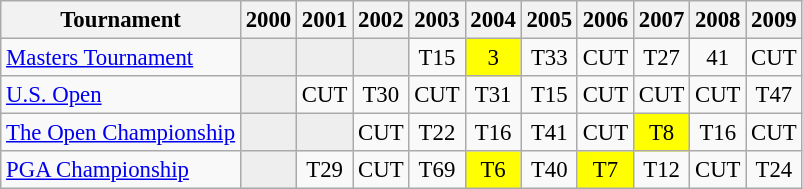<table class="wikitable" style="font-size:95%;text-align:center;">
<tr>
<th>Tournament</th>
<th>2000</th>
<th>2001</th>
<th>2002</th>
<th>2003</th>
<th>2004</th>
<th>2005</th>
<th>2006</th>
<th>2007</th>
<th>2008</th>
<th>2009</th>
</tr>
<tr>
<td align=left><a href='#'>Masters Tournament</a></td>
<td style="background:#eeeeee;"></td>
<td style="background:#eeeeee;"></td>
<td style="background:#eeeeee;"></td>
<td>T15</td>
<td style="background:yellow;">3</td>
<td>T33</td>
<td>CUT</td>
<td>T27</td>
<td>41</td>
<td>CUT</td>
</tr>
<tr>
<td align=left><a href='#'>U.S. Open</a></td>
<td style="background:#eeeeee;"></td>
<td>CUT</td>
<td>T30</td>
<td>CUT</td>
<td>T31</td>
<td>T15</td>
<td>CUT</td>
<td>CUT</td>
<td>CUT</td>
<td>T47</td>
</tr>
<tr>
<td align=left><a href='#'>The Open Championship</a></td>
<td style="background:#eeeeee;"></td>
<td style="background:#eeeeee;"></td>
<td>CUT</td>
<td>T22</td>
<td>T16</td>
<td>T41</td>
<td>CUT</td>
<td style="background:yellow;">T8</td>
<td>T16</td>
<td>CUT</td>
</tr>
<tr>
<td align=left><a href='#'>PGA Championship</a></td>
<td style="background:#eeeeee;"></td>
<td>T29</td>
<td>CUT</td>
<td>T69</td>
<td style="background:yellow;">T6</td>
<td>T40</td>
<td style="background:yellow;">T7</td>
<td>T12</td>
<td>CUT</td>
<td>T24</td>
</tr>
</table>
